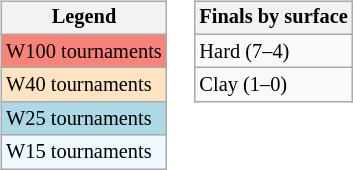<table>
<tr valign=top>
<td><br><table class="wikitable" style=font-size:85%>
<tr>
<th>Legend</th>
</tr>
<tr style="background:#f88379;">
<td>W100 tournaments</td>
</tr>
<tr style="background:#ffe4c4;">
<td>W40 tournaments</td>
</tr>
<tr style="background:lightblue;">
<td>W25 tournaments</td>
</tr>
<tr style="background:#f0f8ff;">
<td>W15 tournaments</td>
</tr>
</table>
</td>
<td><br><table class="wikitable" style=font-size:85%>
<tr>
<th>Finals by surface</th>
</tr>
<tr>
<td>Hard (7–4)</td>
</tr>
<tr>
<td>Clay (1–0)</td>
</tr>
</table>
</td>
</tr>
</table>
